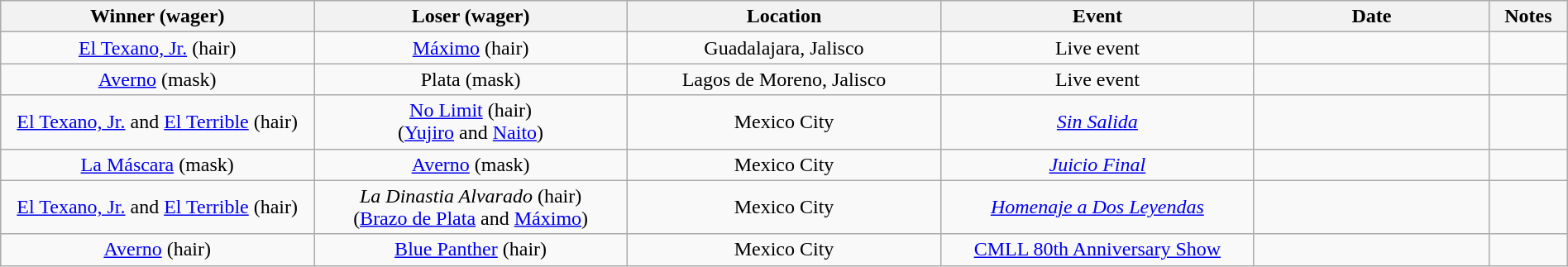<table class="wikitable sortable" width=100%  style="text-align: center">
<tr>
<th width=20% scope="col">Winner (wager)</th>
<th width=20% scope="col">Loser (wager)</th>
<th width=20% scope="col">Location</th>
<th width=20% scope="col">Event</th>
<th width=15% scope="col">Date</th>
<th class="unsortable" width=5% scope="col">Notes</th>
</tr>
<tr>
<td><a href='#'>El Texano, Jr.</a> (hair)</td>
<td><a href='#'>Máximo</a> (hair)</td>
<td>Guadalajara, Jalisco</td>
<td>Live event</td>
<td></td>
<td></td>
</tr>
<tr>
<td><a href='#'>Averno</a> (mask)</td>
<td>Plata (mask)</td>
<td>Lagos de Moreno, Jalisco</td>
<td>Live event</td>
<td></td>
<td> </td>
</tr>
<tr>
<td><a href='#'>El Texano, Jr.</a> and <a href='#'>El Terrible</a> (hair)</td>
<td><a href='#'>No Limit</a> (hair)<br>(<a href='#'>Yujiro</a> and <a href='#'>Naito</a>)</td>
<td>Mexico City</td>
<td><em><a href='#'>Sin Salida</a></em></td>
<td></td>
<td></td>
</tr>
<tr>
<td><a href='#'>La Máscara</a> (mask)</td>
<td><a href='#'>Averno</a> (mask)</td>
<td>Mexico City</td>
<td><em><a href='#'>Juicio Final</a></em></td>
<td></td>
<td></td>
</tr>
<tr>
<td><a href='#'>El Texano, Jr.</a> and <a href='#'>El Terrible</a> (hair)</td>
<td><em>La Dinastia Alvarado</em> (hair)<br>(<a href='#'>Brazo de Plata</a> and <a href='#'>Máximo</a>)</td>
<td>Mexico City</td>
<td><em><a href='#'>Homenaje a Dos Leyendas</a></em></td>
<td></td>
<td></td>
</tr>
<tr>
<td><a href='#'>Averno</a> (hair)</td>
<td><a href='#'>Blue Panther</a> (hair)</td>
<td>Mexico City</td>
<td><a href='#'>CMLL 80th Anniversary Show</a></td>
<td></td>
<td></td>
</tr>
</table>
